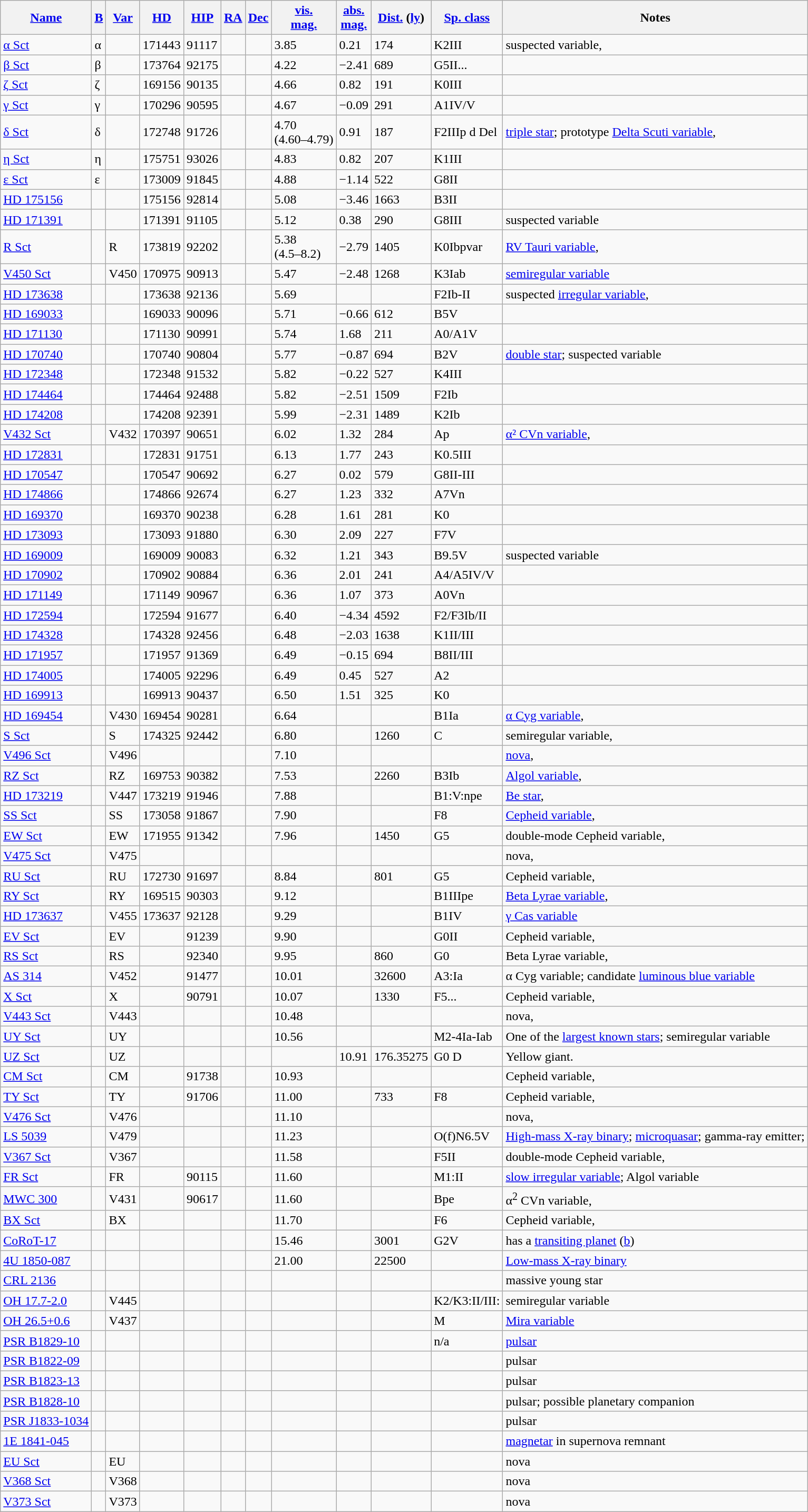<table class="wikitable sortable sticky-header">
<tr>
<th><a href='#'>Name</a></th>
<th><a href='#'>B</a></th>
<th><a href='#'>Var</a></th>
<th><a href='#'>HD</a></th>
<th><a href='#'>HIP</a></th>
<th><a href='#'>RA</a></th>
<th><a href='#'>Dec</a></th>
<th><a href='#'>vis.<br>mag.</a></th>
<th><a href='#'>abs.<br>mag.</a></th>
<th><a href='#'>Dist.</a> (<a href='#'>ly</a>)</th>
<th><a href='#'>Sp. class</a></th>
<th>Notes</th>
</tr>
<tr>
<td><a href='#'>α Sct</a></td>
<td>α</td>
<td></td>
<td>171443</td>
<td>91117</td>
<td></td>
<td></td>
<td>3.85</td>
<td>0.21</td>
<td>174</td>
<td>K2III</td>
<td style="text-align:left;">suspected variable, </td>
</tr>
<tr>
<td><a href='#'>β Sct</a></td>
<td>β</td>
<td></td>
<td>173764</td>
<td>92175</td>
<td></td>
<td></td>
<td>4.22</td>
<td>−2.41</td>
<td>689</td>
<td>G5II...</td>
<td></td>
</tr>
<tr>
<td><a href='#'>ζ Sct</a></td>
<td>ζ</td>
<td></td>
<td>169156</td>
<td>90135</td>
<td></td>
<td></td>
<td>4.66</td>
<td>0.82</td>
<td>191</td>
<td>K0III</td>
<td></td>
</tr>
<tr>
<td><a href='#'>γ Sct</a></td>
<td>γ</td>
<td></td>
<td>170296</td>
<td>90595</td>
<td></td>
<td></td>
<td>4.67</td>
<td>−0.09</td>
<td>291</td>
<td>A1IV/V</td>
<td></td>
</tr>
<tr>
<td><a href='#'>δ Sct</a></td>
<td>δ</td>
<td></td>
<td>172748</td>
<td>91726</td>
<td></td>
<td></td>
<td>4.70<br>(4.60–4.79)</td>
<td>0.91</td>
<td>187</td>
<td>F2IIIp d Del</td>
<td style="text-align:left;"><a href='#'>triple star</a>; prototype <a href='#'>Delta Scuti variable</a>, </td>
</tr>
<tr>
<td><a href='#'>η Sct</a></td>
<td>η</td>
<td></td>
<td>175751</td>
<td>93026</td>
<td></td>
<td></td>
<td>4.83</td>
<td>0.82</td>
<td>207</td>
<td>K1III</td>
<td></td>
</tr>
<tr>
<td><a href='#'>ε Sct</a></td>
<td>ε</td>
<td></td>
<td>173009</td>
<td>91845</td>
<td></td>
<td></td>
<td>4.88</td>
<td>−1.14</td>
<td>522</td>
<td>G8II</td>
<td></td>
</tr>
<tr>
<td><a href='#'>HD 175156</a></td>
<td></td>
<td></td>
<td>175156</td>
<td>92814</td>
<td></td>
<td></td>
<td>5.08</td>
<td>−3.46</td>
<td>1663</td>
<td>B3II</td>
<td></td>
</tr>
<tr>
<td><a href='#'>HD 171391</a></td>
<td></td>
<td></td>
<td>171391</td>
<td>91105</td>
<td></td>
<td></td>
<td>5.12</td>
<td>0.38</td>
<td>290</td>
<td>G8III</td>
<td>suspected variable</td>
</tr>
<tr>
<td><a href='#'>R Sct</a></td>
<td></td>
<td>R</td>
<td>173819</td>
<td>92202</td>
<td></td>
<td></td>
<td>5.38<br>(4.5–8.2)</td>
<td>−2.79</td>
<td>1405</td>
<td>K0Ibpvar</td>
<td style="text-align:left;"><a href='#'>RV Tauri variable</a>, </td>
</tr>
<tr>
<td><a href='#'>V450 Sct</a></td>
<td></td>
<td>V450</td>
<td>170975</td>
<td>90913</td>
<td></td>
<td></td>
<td>5.47</td>
<td>−2.48</td>
<td>1268</td>
<td>K3Iab</td>
<td><a href='#'>semiregular variable</a></td>
</tr>
<tr>
<td><a href='#'>HD 173638</a></td>
<td></td>
<td></td>
<td>173638</td>
<td>92136</td>
<td></td>
<td></td>
<td>5.69</td>
<td></td>
<td></td>
<td>F2Ib-II</td>
<td>suspected <a href='#'>irregular variable</a>, </td>
</tr>
<tr>
<td><a href='#'>HD 169033</a></td>
<td></td>
<td></td>
<td>169033</td>
<td>90096</td>
<td></td>
<td></td>
<td>5.71</td>
<td>−0.66</td>
<td>612</td>
<td>B5V</td>
<td></td>
</tr>
<tr>
<td><a href='#'>HD 171130</a></td>
<td></td>
<td></td>
<td>171130</td>
<td>90991</td>
<td></td>
<td></td>
<td>5.74</td>
<td>1.68</td>
<td>211</td>
<td>A0/A1V</td>
<td></td>
</tr>
<tr>
<td><a href='#'>HD 170740</a></td>
<td></td>
<td></td>
<td>170740</td>
<td>90804</td>
<td></td>
<td></td>
<td>5.77</td>
<td>−0.87</td>
<td>694</td>
<td>B2V</td>
<td style="text-align:left;"><a href='#'>double star</a>; suspected variable</td>
</tr>
<tr>
<td><a href='#'>HD 172348</a></td>
<td></td>
<td></td>
<td>172348</td>
<td>91532</td>
<td></td>
<td></td>
<td>5.82</td>
<td>−0.22</td>
<td>527</td>
<td>K4III</td>
<td></td>
</tr>
<tr>
<td><a href='#'>HD 174464</a></td>
<td></td>
<td></td>
<td>174464</td>
<td>92488</td>
<td></td>
<td></td>
<td>5.82</td>
<td>−2.51</td>
<td>1509</td>
<td>F2Ib</td>
<td></td>
</tr>
<tr>
<td><a href='#'>HD 174208</a></td>
<td></td>
<td></td>
<td>174208</td>
<td>92391</td>
<td></td>
<td></td>
<td>5.99</td>
<td>−2.31</td>
<td>1489</td>
<td>K2Ib</td>
<td></td>
</tr>
<tr>
<td><a href='#'>V432 Sct</a></td>
<td></td>
<td>V432</td>
<td>170397</td>
<td>90651</td>
<td></td>
<td></td>
<td>6.02</td>
<td>1.32</td>
<td>284</td>
<td>Ap</td>
<td style="text-align:left;"><a href='#'>α² CVn variable</a>, </td>
</tr>
<tr>
<td><a href='#'>HD 172831</a></td>
<td></td>
<td></td>
<td>172831</td>
<td>91751</td>
<td></td>
<td></td>
<td>6.13</td>
<td>1.77</td>
<td>243</td>
<td>K0.5III</td>
<td></td>
</tr>
<tr>
<td><a href='#'>HD 170547</a></td>
<td></td>
<td></td>
<td>170547</td>
<td>90692</td>
<td></td>
<td></td>
<td>6.27</td>
<td>0.02</td>
<td>579</td>
<td>G8II-III</td>
<td></td>
</tr>
<tr>
<td><a href='#'>HD 174866</a></td>
<td></td>
<td></td>
<td>174866</td>
<td>92674</td>
<td></td>
<td></td>
<td>6.27</td>
<td>1.23</td>
<td>332</td>
<td>A7Vn</td>
<td></td>
</tr>
<tr>
<td><a href='#'>HD 169370</a></td>
<td></td>
<td></td>
<td>169370</td>
<td>90238</td>
<td></td>
<td></td>
<td>6.28</td>
<td>1.61</td>
<td>281</td>
<td>K0</td>
<td></td>
</tr>
<tr>
<td><a href='#'>HD 173093</a></td>
<td></td>
<td></td>
<td>173093</td>
<td>91880</td>
<td></td>
<td></td>
<td>6.30</td>
<td>2.09</td>
<td>227</td>
<td>F7V</td>
<td></td>
</tr>
<tr>
<td><a href='#'>HD 169009</a></td>
<td></td>
<td></td>
<td>169009</td>
<td>90083</td>
<td></td>
<td></td>
<td>6.32</td>
<td>1.21</td>
<td>343</td>
<td>B9.5V</td>
<td>suspected variable</td>
</tr>
<tr>
<td><a href='#'>HD 170902</a></td>
<td></td>
<td></td>
<td>170902</td>
<td>90884</td>
<td></td>
<td></td>
<td>6.36</td>
<td>2.01</td>
<td>241</td>
<td>A4/A5IV/V</td>
<td></td>
</tr>
<tr>
<td><a href='#'>HD 171149</a></td>
<td></td>
<td></td>
<td>171149</td>
<td>90967</td>
<td></td>
<td></td>
<td>6.36</td>
<td>1.07</td>
<td>373</td>
<td>A0Vn</td>
<td></td>
</tr>
<tr>
<td><a href='#'>HD 172594</a></td>
<td></td>
<td></td>
<td>172594</td>
<td>91677</td>
<td></td>
<td></td>
<td>6.40</td>
<td>−4.34</td>
<td>4592</td>
<td>F2/F3Ib/II</td>
<td></td>
</tr>
<tr>
<td><a href='#'>HD 174328</a></td>
<td></td>
<td></td>
<td>174328</td>
<td>92456</td>
<td></td>
<td></td>
<td>6.48</td>
<td>−2.03</td>
<td>1638</td>
<td>K1II/III</td>
<td></td>
</tr>
<tr>
<td><a href='#'>HD 171957</a></td>
<td></td>
<td></td>
<td>171957</td>
<td>91369</td>
<td></td>
<td></td>
<td>6.49</td>
<td>−0.15</td>
<td>694</td>
<td>B8II/III</td>
<td></td>
</tr>
<tr>
<td><a href='#'>HD 174005</a></td>
<td></td>
<td></td>
<td>174005</td>
<td>92296</td>
<td></td>
<td></td>
<td>6.49</td>
<td>0.45</td>
<td>527</td>
<td>A2</td>
<td></td>
</tr>
<tr>
<td><a href='#'>HD 169913</a></td>
<td></td>
<td></td>
<td>169913</td>
<td>90437</td>
<td></td>
<td></td>
<td>6.50</td>
<td>1.51</td>
<td>325</td>
<td>K0</td>
<td></td>
</tr>
<tr>
<td><a href='#'>HD 169454</a></td>
<td></td>
<td>V430</td>
<td>169454</td>
<td>90281</td>
<td></td>
<td></td>
<td>6.64</td>
<td></td>
<td></td>
<td>B1Ia</td>
<td style="text-align:left;"><a href='#'>α Cyg variable</a>, </td>
</tr>
<tr>
<td><a href='#'>S Sct</a></td>
<td></td>
<td>S</td>
<td>174325</td>
<td>92442</td>
<td></td>
<td></td>
<td>6.80</td>
<td></td>
<td>1260</td>
<td>C</td>
<td style="text-align:left;">semiregular variable, </td>
</tr>
<tr>
<td><a href='#'>V496 Sct</a></td>
<td></td>
<td>V496</td>
<td></td>
<td></td>
<td></td>
<td></td>
<td>7.10</td>
<td></td>
<td></td>
<td></td>
<td style="text-align:left;"><a href='#'>nova</a>, </td>
</tr>
<tr>
<td><a href='#'>RZ Sct</a></td>
<td></td>
<td>RZ</td>
<td>169753</td>
<td>90382</td>
<td></td>
<td></td>
<td>7.53</td>
<td></td>
<td>2260</td>
<td>B3Ib</td>
<td style="text-align:left;"><a href='#'>Algol variable</a>, </td>
</tr>
<tr>
<td><a href='#'>HD 173219</a></td>
<td></td>
<td>V447</td>
<td>173219</td>
<td>91946</td>
<td></td>
<td></td>
<td>7.88</td>
<td></td>
<td></td>
<td>B1:V:npe</td>
<td style="text-align:left;"><a href='#'>Be star</a>, </td>
</tr>
<tr>
<td><a href='#'>SS Sct</a></td>
<td></td>
<td>SS</td>
<td>173058</td>
<td>91867</td>
<td></td>
<td></td>
<td>7.90</td>
<td></td>
<td></td>
<td>F8</td>
<td style="text-align:left;"><a href='#'>Cepheid variable</a>, </td>
</tr>
<tr>
<td><a href='#'>EW Sct</a></td>
<td></td>
<td>EW</td>
<td>171955</td>
<td>91342</td>
<td></td>
<td></td>
<td>7.96</td>
<td></td>
<td>1450</td>
<td>G5</td>
<td style="text-align:left;">double-mode Cepheid variable, </td>
</tr>
<tr>
<td><a href='#'>V475 Sct</a></td>
<td></td>
<td>V475</td>
<td></td>
<td></td>
<td></td>
<td></td>
<td></td>
<td></td>
<td></td>
<td></td>
<td style="text-align:left;">nova, </td>
</tr>
<tr>
<td><a href='#'>RU Sct</a></td>
<td></td>
<td>RU</td>
<td>172730</td>
<td>91697</td>
<td></td>
<td></td>
<td>8.84</td>
<td></td>
<td>801</td>
<td>G5</td>
<td style="text-align:left;">Cepheid variable, </td>
</tr>
<tr>
<td><a href='#'>RY Sct</a></td>
<td></td>
<td>RY</td>
<td>169515</td>
<td>90303</td>
<td></td>
<td></td>
<td>9.12</td>
<td></td>
<td></td>
<td>B1IIIpe</td>
<td style="text-align:left;"><a href='#'>Beta Lyrae variable</a>, </td>
</tr>
<tr>
<td><a href='#'>HD 173637</a></td>
<td></td>
<td>V455</td>
<td>173637</td>
<td>92128</td>
<td></td>
<td></td>
<td>9.29</td>
<td></td>
<td></td>
<td>B1IV</td>
<td style="text-align:left;"><a href='#'>γ Cas variable</a></td>
</tr>
<tr>
<td><a href='#'>EV Sct</a></td>
<td></td>
<td>EV</td>
<td></td>
<td>91239</td>
<td></td>
<td></td>
<td>9.90</td>
<td></td>
<td></td>
<td>G0II</td>
<td style="text-align:left;">Cepheid variable, </td>
</tr>
<tr>
<td><a href='#'>RS Sct</a></td>
<td></td>
<td>RS</td>
<td></td>
<td>92340</td>
<td></td>
<td></td>
<td>9.95</td>
<td></td>
<td>860</td>
<td>G0</td>
<td style="text-align:left;">Beta Lyrae variable, </td>
</tr>
<tr>
<td><a href='#'>AS 314</a></td>
<td></td>
<td>V452</td>
<td></td>
<td>91477</td>
<td></td>
<td></td>
<td>10.01</td>
<td></td>
<td>32600</td>
<td>A3:Ia</td>
<td style="text-align:left;">α Cyg variable; candidate <a href='#'>luminous blue variable</a></td>
</tr>
<tr>
<td><a href='#'>X Sct</a></td>
<td></td>
<td>X</td>
<td></td>
<td>90791</td>
<td></td>
<td></td>
<td>10.07</td>
<td></td>
<td>1330</td>
<td>F5...</td>
<td style="text-align:left;">Cepheid variable, </td>
</tr>
<tr>
<td><a href='#'>V443 Sct</a></td>
<td></td>
<td>V443</td>
<td></td>
<td></td>
<td></td>
<td></td>
<td>10.48</td>
<td></td>
<td></td>
<td></td>
<td style="text-align:left;">nova, </td>
</tr>
<tr>
<td><a href='#'>UY Sct</a></td>
<td></td>
<td>UY</td>
<td></td>
<td></td>
<td></td>
<td></td>
<td>10.56</td>
<td></td>
<td></td>
<td>M2-4Ia-Iab</td>
<td style="text-align:left;">One of the <a href='#'>largest known stars</a>; semiregular variable</td>
</tr>
<tr>
<td><a href='#'>UZ Sct</a></td>
<td></td>
<td>UZ</td>
<td></td>
<td></td>
<td></td>
<td></td>
<td></td>
<td>10.91</td>
<td>176.35275</td>
<td>G0 D</td>
<td>Yellow giant.</td>
</tr>
<tr>
<td><a href='#'>CM Sct</a></td>
<td></td>
<td>CM</td>
<td></td>
<td>91738</td>
<td></td>
<td></td>
<td>10.93</td>
<td></td>
<td></td>
<td></td>
<td style="text-align:left;">Cepheid variable, </td>
</tr>
<tr>
<td><a href='#'>TY Sct</a></td>
<td></td>
<td>TY</td>
<td></td>
<td>91706</td>
<td></td>
<td></td>
<td>11.00</td>
<td></td>
<td>733</td>
<td>F8</td>
<td style="text-align:left;">Cepheid variable, </td>
</tr>
<tr>
<td><a href='#'>V476 Sct</a></td>
<td></td>
<td>V476</td>
<td></td>
<td></td>
<td></td>
<td></td>
<td>11.10</td>
<td></td>
<td></td>
<td></td>
<td style="text-align:left;">nova, </td>
</tr>
<tr>
<td><a href='#'>LS 5039</a></td>
<td></td>
<td>V479</td>
<td></td>
<td></td>
<td></td>
<td></td>
<td>11.23</td>
<td></td>
<td></td>
<td>O(f)N6.5V</td>
<td style="text-align:left;"><a href='#'>High-mass X-ray binary</a>; <a href='#'>microquasar</a>; gamma-ray emitter; </td>
</tr>
<tr>
<td><a href='#'>V367 Sct</a></td>
<td></td>
<td>V367</td>
<td></td>
<td></td>
<td></td>
<td></td>
<td>11.58</td>
<td></td>
<td></td>
<td>F5II</td>
<td style="text-align:left;">double-mode Cepheid variable, </td>
</tr>
<tr>
<td><a href='#'>FR Sct</a></td>
<td></td>
<td>FR</td>
<td></td>
<td>90115</td>
<td></td>
<td></td>
<td>11.60</td>
<td></td>
<td></td>
<td>M1:II</td>
<td style="text-align:left;"><a href='#'>slow irregular variable</a>; Algol variable</td>
</tr>
<tr>
<td><a href='#'>MWC 300</a></td>
<td></td>
<td>V431</td>
<td></td>
<td>90617</td>
<td></td>
<td></td>
<td>11.60</td>
<td></td>
<td></td>
<td>Bpe</td>
<td style="text-align:left;">α<sup>2</sup> CVn variable, </td>
</tr>
<tr>
<td><a href='#'>BX Sct</a></td>
<td></td>
<td>BX</td>
<td></td>
<td></td>
<td></td>
<td></td>
<td>11.70</td>
<td></td>
<td></td>
<td>F6</td>
<td style="text-align:left;">Cepheid variable, </td>
</tr>
<tr>
<td><a href='#'>CoRoT-17</a></td>
<td></td>
<td></td>
<td></td>
<td></td>
<td></td>
<td></td>
<td>15.46</td>
<td></td>
<td>3001</td>
<td>G2V</td>
<td style=>has a <a href='#'>transiting planet</a> (<a href='#'>b</a>)</td>
</tr>
<tr>
<td><a href='#'>4U 1850-087</a></td>
<td></td>
<td></td>
<td></td>
<td></td>
<td></td>
<td></td>
<td>21.00</td>
<td></td>
<td>22500</td>
<td></td>
<td style="text-align:left;"><a href='#'>Low-mass X-ray binary</a></td>
</tr>
<tr>
<td><a href='#'>CRL 2136</a></td>
<td></td>
<td></td>
<td></td>
<td></td>
<td></td>
<td></td>
<td></td>
<td></td>
<td></td>
<td></td>
<td style="text-align:left;">massive young star</td>
</tr>
<tr>
<td><a href='#'>OH 17.7-2.0</a></td>
<td></td>
<td>V445</td>
<td></td>
<td></td>
<td></td>
<td></td>
<td></td>
<td></td>
<td></td>
<td>K2/K3:II/III:</td>
<td style="text-align:left;">semiregular variable</td>
</tr>
<tr>
<td><a href='#'>OH 26.5+0.6</a></td>
<td></td>
<td>V437</td>
<td></td>
<td></td>
<td></td>
<td></td>
<td></td>
<td></td>
<td></td>
<td>M</td>
<td style="text-align:left;"><a href='#'>Mira variable</a></td>
</tr>
<tr>
<td><a href='#'>PSR B1829-10</a></td>
<td></td>
<td></td>
<td></td>
<td></td>
<td></td>
<td></td>
<td></td>
<td></td>
<td></td>
<td>n/a</td>
<td style="text-align:left;"><a href='#'>pulsar</a></td>
</tr>
<tr>
<td><a href='#'>PSR B1822-09</a></td>
<td></td>
<td></td>
<td></td>
<td></td>
<td></td>
<td></td>
<td></td>
<td></td>
<td></td>
<td></td>
<td style="text-align:left;">pulsar</td>
</tr>
<tr>
<td><a href='#'>PSR B1823-13</a></td>
<td></td>
<td></td>
<td></td>
<td></td>
<td></td>
<td></td>
<td></td>
<td></td>
<td></td>
<td></td>
<td style="text-align:left;">pulsar</td>
</tr>
<tr>
<td><a href='#'>PSR B1828-10</a></td>
<td></td>
<td></td>
<td></td>
<td></td>
<td></td>
<td></td>
<td></td>
<td></td>
<td></td>
<td></td>
<td style="text-align:left;">pulsar; possible planetary companion</td>
</tr>
<tr>
<td><a href='#'>PSR J1833-1034</a></td>
<td></td>
<td></td>
<td></td>
<td></td>
<td></td>
<td></td>
<td></td>
<td></td>
<td></td>
<td></td>
<td style="text-align:left;">pulsar</td>
</tr>
<tr>
<td><a href='#'>1E 1841-045</a></td>
<td></td>
<td></td>
<td></td>
<td></td>
<td></td>
<td></td>
<td></td>
<td></td>
<td></td>
<td></td>
<td style="text-align:left;"><a href='#'>magnetar</a> in supernova remnant</td>
</tr>
<tr>
<td><a href='#'>EU Sct</a></td>
<td></td>
<td>EU</td>
<td></td>
<td></td>
<td></td>
<td></td>
<td></td>
<td></td>
<td></td>
<td></td>
<td style="text-align:left;">nova</td>
</tr>
<tr>
<td><a href='#'>V368 Sct</a></td>
<td></td>
<td>V368</td>
<td></td>
<td></td>
<td></td>
<td></td>
<td></td>
<td></td>
<td></td>
<td></td>
<td style="text-align:left;">nova</td>
</tr>
<tr>
<td><a href='#'>V373 Sct</a></td>
<td></td>
<td>V373</td>
<td></td>
<td></td>
<td></td>
<td></td>
<td></td>
<td></td>
<td></td>
<td></td>
<td style="text-align:left;">nova<br></td>
</tr>
</table>
